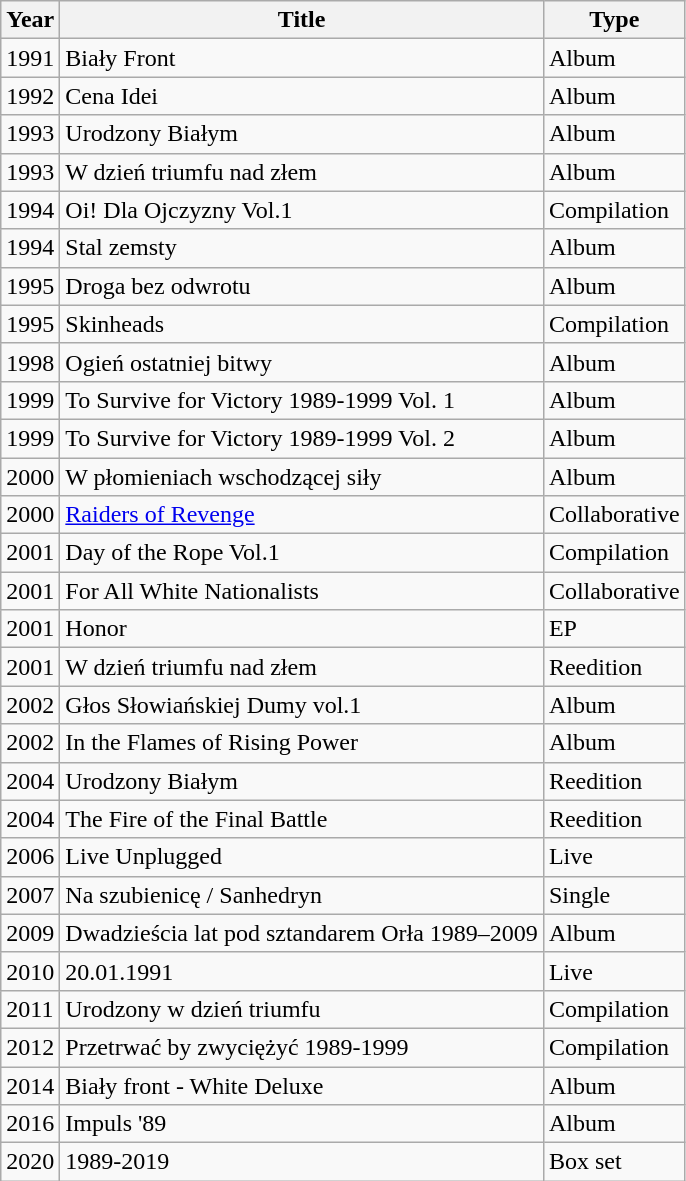<table class="wikitable">
<tr>
<th>Year</th>
<th>Title</th>
<th>Type</th>
</tr>
<tr>
<td>1991</td>
<td>Biały Front</td>
<td>Album</td>
</tr>
<tr>
<td>1992</td>
<td>Cena Idei</td>
<td>Album</td>
</tr>
<tr>
<td>1993</td>
<td>Urodzony Białym</td>
<td>Album</td>
</tr>
<tr>
<td>1993</td>
<td>W dzień triumfu nad złem</td>
<td>Album</td>
</tr>
<tr>
<td>1994</td>
<td>Oi! Dla Ojczyzny Vol.1</td>
<td>Compilation</td>
</tr>
<tr>
<td>1994</td>
<td>Stal zemsty</td>
<td>Album</td>
</tr>
<tr>
<td>1995</td>
<td>Droga bez odwrotu</td>
<td>Album</td>
</tr>
<tr>
<td>1995</td>
<td>Skinheads</td>
<td>Compilation</td>
</tr>
<tr>
<td>1998</td>
<td>Ogień ostatniej bitwy</td>
<td>Album</td>
</tr>
<tr>
<td>1999</td>
<td>To Survive for Victory 1989-1999 Vol. 1</td>
<td>Album</td>
</tr>
<tr>
<td>1999</td>
<td>To Survive for Victory 1989-1999 Vol. 2</td>
<td>Album</td>
</tr>
<tr>
<td>2000</td>
<td>W płomieniach wschodzącej siły</td>
<td>Album</td>
</tr>
<tr>
<td>2000</td>
<td><a href='#'>Raiders of Revenge</a></td>
<td>Collaborative</td>
</tr>
<tr>
<td>2001</td>
<td>Day of the Rope Vol.1</td>
<td>Compilation</td>
</tr>
<tr>
<td>2001</td>
<td>For All White Nationalists</td>
<td>Collaborative</td>
</tr>
<tr>
<td>2001</td>
<td>Honor</td>
<td>EP</td>
</tr>
<tr>
<td>2001</td>
<td>W dzień triumfu nad złem</td>
<td>Reedition</td>
</tr>
<tr>
<td>2002</td>
<td>Głos Słowiańskiej Dumy vol.1</td>
<td>Album</td>
</tr>
<tr>
<td>2002</td>
<td>In the Flames of Rising Power</td>
<td>Album</td>
</tr>
<tr>
<td>2004</td>
<td>Urodzony Białym</td>
<td>Reedition</td>
</tr>
<tr>
<td>2004</td>
<td>The Fire of the Final Battle</td>
<td>Reedition</td>
</tr>
<tr>
<td>2006</td>
<td>Live Unplugged</td>
<td>Live</td>
</tr>
<tr>
<td>2007</td>
<td>Na szubienicę / Sanhedryn</td>
<td>Single</td>
</tr>
<tr>
<td>2009</td>
<td>Dwadzieścia lat pod sztandarem Orła 1989–2009</td>
<td>Album</td>
</tr>
<tr>
<td>2010</td>
<td>20.01.1991</td>
<td>Live</td>
</tr>
<tr>
<td>2011</td>
<td>Urodzony w dzień triumfu</td>
<td>Compilation</td>
</tr>
<tr>
<td>2012</td>
<td>Przetrwać by zwyciężyć 1989-1999</td>
<td>Compilation</td>
</tr>
<tr>
<td>2014</td>
<td>Biały front - White Deluxe</td>
<td>Album</td>
</tr>
<tr>
<td>2016</td>
<td>Impuls '89</td>
<td>Album</td>
</tr>
<tr>
<td>2020</td>
<td>1989-2019</td>
<td>Box set</td>
</tr>
</table>
